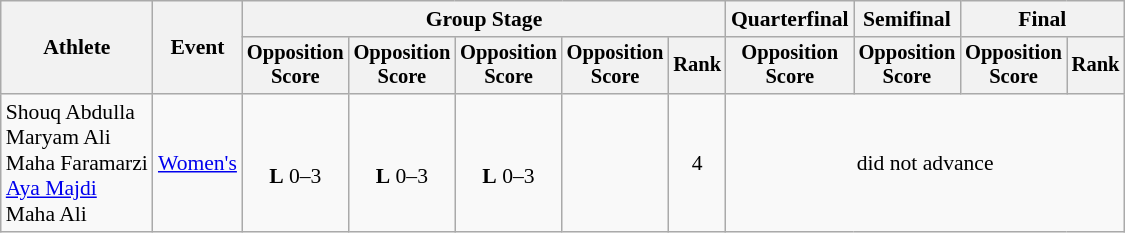<table class=wikitable style=font-size:90%;text-align:center>
<tr>
<th rowspan="2">Athlete</th>
<th rowspan="2">Event</th>
<th colspan="5">Group Stage</th>
<th>Quarterfinal</th>
<th>Semifinal</th>
<th colspan="2">Final</th>
</tr>
<tr style="font-size:95%">
<th>Opposition<br>Score</th>
<th>Opposition<br>Score</th>
<th>Opposition<br>Score</th>
<th>Opposition<br>Score</th>
<th>Rank</th>
<th>Opposition<br>Score</th>
<th>Opposition<br>Score</th>
<th>Opposition<br>Score</th>
<th>Rank</th>
</tr>
<tr>
<td align=left>Shouq Abdulla<br>Maryam Ali<br>Maha Faramarzi<br><a href='#'>Aya Majdi</a><br>Maha Ali</td>
<td align=left><a href='#'>Women's</a></td>
<td><br><strong>L</strong> 0–3</td>
<td><br><strong>L</strong> 0–3</td>
<td><br><strong>L</strong> 0–3</td>
<td></td>
<td>4</td>
<td colspan=4>did not advance</td>
</tr>
</table>
